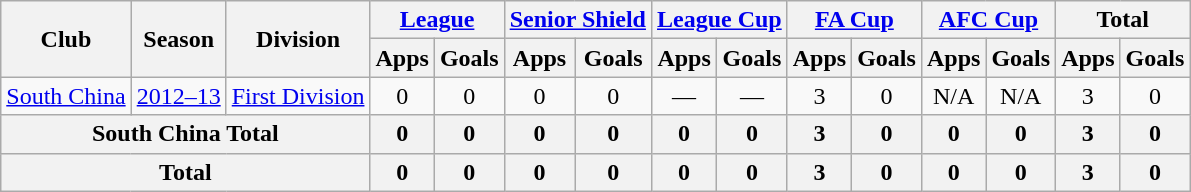<table class="wikitable" style="text-align: center;">
<tr>
<th rowspan="2">Club</th>
<th rowspan="2">Season</th>
<th rowspan="2">Division</th>
<th colspan="2"><a href='#'>League</a></th>
<th colspan="2"><a href='#'>Senior Shield</a></th>
<th colspan="2"><a href='#'>League Cup</a></th>
<th colspan="2"><a href='#'>FA Cup</a></th>
<th colspan="2"><a href='#'>AFC Cup</a></th>
<th colspan="2">Total</th>
</tr>
<tr>
<th>Apps</th>
<th>Goals</th>
<th>Apps</th>
<th>Goals</th>
<th>Apps</th>
<th>Goals</th>
<th>Apps</th>
<th>Goals</th>
<th>Apps</th>
<th>Goals</th>
<th>Apps</th>
<th>Goals</th>
</tr>
<tr>
<td rowspan="1" valign="center"><a href='#'>South China</a></td>
<td><a href='#'>2012–13</a></td>
<td><a href='#'>First Division</a></td>
<td>0</td>
<td>0</td>
<td>0</td>
<td>0</td>
<td>—</td>
<td>—</td>
<td>3</td>
<td>0</td>
<td>N/A</td>
<td>N/A</td>
<td>3</td>
<td>0</td>
</tr>
<tr>
<th colspan="3">South China Total</th>
<th>0</th>
<th>0</th>
<th>0</th>
<th>0</th>
<th>0</th>
<th>0</th>
<th>3</th>
<th>0</th>
<th>0</th>
<th>0</th>
<th>3</th>
<th>0</th>
</tr>
<tr>
<th colspan="3">Total</th>
<th>0</th>
<th>0</th>
<th>0</th>
<th>0</th>
<th>0</th>
<th>0</th>
<th>3</th>
<th>0</th>
<th>0</th>
<th>0</th>
<th>3</th>
<th>0</th>
</tr>
</table>
